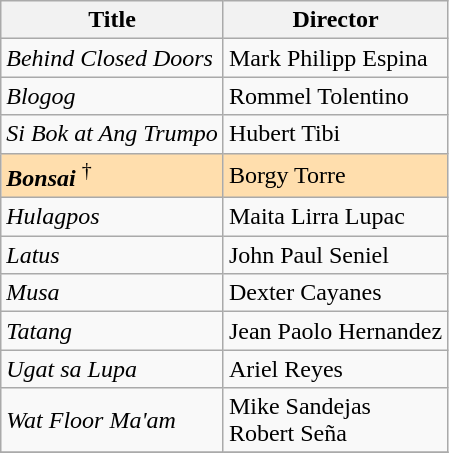<table class="wikitable">
<tr>
<th>Title</th>
<th>Director</th>
</tr>
<tr>
<td><em>Behind Closed Doors</em></td>
<td>Mark Philipp Espina</td>
</tr>
<tr>
<td><em>Blogog</em></td>
<td>Rommel Tolentino</td>
</tr>
<tr>
<td><em>Si Bok at Ang Trumpo</em></td>
<td>Hubert Tibi</td>
</tr>
<tr style="background:#FFDEAD;">
<td><strong><em>Bonsai</em></strong>  <sup>†</sup></td>
<td>Borgy Torre</td>
</tr>
<tr>
<td><em>Hulagpos</em></td>
<td>Maita Lirra Lupac</td>
</tr>
<tr>
<td><em>Latus</em></td>
<td>John Paul Seniel</td>
</tr>
<tr>
<td><em>Musa</em></td>
<td>Dexter Cayanes</td>
</tr>
<tr>
<td><em>Tatang</em></td>
<td>Jean Paolo Hernandez</td>
</tr>
<tr>
<td><em>Ugat sa Lupa</em></td>
<td>Ariel Reyes</td>
</tr>
<tr>
<td><em>Wat Floor Ma'am</em></td>
<td>Mike Sandejas<br>Robert Seña</td>
</tr>
<tr>
</tr>
</table>
